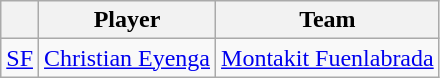<table class="wikitable">
<tr>
<th align="center"></th>
<th align="center">Player</th>
<th align="center">Team</th>
</tr>
<tr>
<td align=center><a href='#'>SF</a></td>
<td> <a href='#'>Christian Eyenga</a></td>
<td><a href='#'>Montakit Fuenlabrada</a></td>
</tr>
</table>
